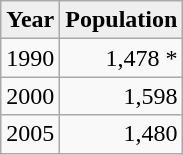<table class="wikitable floatleft" style="clear:none;">
<tr>
<th style="background:#efefef;">Year</th>
<th style="background:#efefef;">Population</th>
</tr>
<tr>
<td>1990</td>
<td align="right">1,478 *</td>
</tr>
<tr>
<td>2000</td>
<td align="right">1,598</td>
</tr>
<tr>
<td>2005</td>
<td align="right">1,480</td>
</tr>
</table>
